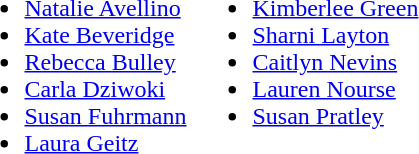<table>
<tr style="vertical-align:top">
<td><br><ul><li><a href='#'>Natalie Avellino</a></li><li><a href='#'>Kate Beveridge</a></li><li><a href='#'>Rebecca Bulley</a></li><li><a href='#'>Carla Dziwoki</a></li><li><a href='#'>Susan Fuhrmann</a></li><li><a href='#'>Laura Geitz</a></li></ul></td>
<td><br><ul><li><a href='#'>Kimberlee Green</a></li><li><a href='#'>Sharni Layton</a></li><li><a href='#'>Caitlyn Nevins</a></li><li><a href='#'>Lauren Nourse</a></li><li><a href='#'>Susan Pratley</a></li></ul></td>
</tr>
</table>
